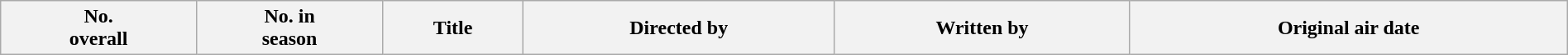<table class="wikitable plainrowheaders" style="width:100%; background:#fff;">
<tr>
<th style="background:#;">No.<br>overall</th>
<th style="background:#;">No. in<br>season</th>
<th style="background:#;">Title</th>
<th style="background:#;">Directed by</th>
<th style="background:#;">Written by</th>
<th style="background:#;">Original air date<br>
















</th>
</tr>
</table>
